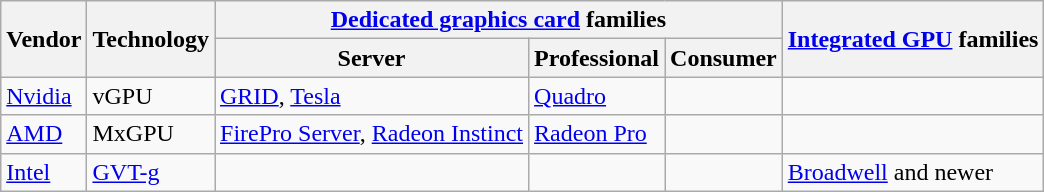<table class="wikitable">
<tr>
<th rowspan="2">Vendor</th>
<th rowspan="2">Technology</th>
<th colspan="3"><a href='#'>Dedicated graphics card</a> families</th>
<th rowspan="2"><a href='#'>Integrated GPU</a> families</th>
</tr>
<tr>
<th>Server</th>
<th>Professional</th>
<th>Consumer</th>
</tr>
<tr>
<td><a href='#'>Nvidia</a></td>
<td>vGPU</td>
<td><a href='#'>GRID</a>, <a href='#'>Tesla</a></td>
<td><a href='#'>Quadro</a></td>
<td></td>
<td></td>
</tr>
<tr>
<td><a href='#'>AMD</a></td>
<td>MxGPU</td>
<td><a href='#'>FirePro Server</a>, <a href='#'>Radeon Instinct</a></td>
<td><a href='#'>Radeon Pro</a></td>
<td></td>
<td></td>
</tr>
<tr>
<td><a href='#'>Intel</a></td>
<td><a href='#'>GVT-g</a></td>
<td></td>
<td></td>
<td></td>
<td><a href='#'>Broadwell</a> and newer</td>
</tr>
</table>
